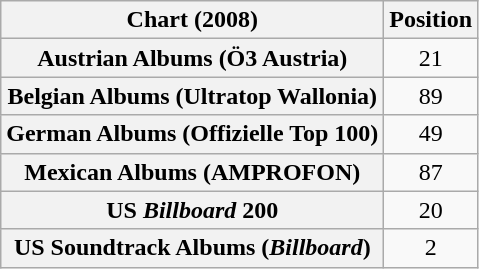<table class="wikitable sortable plainrowheaders" style="text-align:center;">
<tr>
<th scope="col">Chart (2008)</th>
<th scope="col">Position</th>
</tr>
<tr>
<th scope="row">Austrian Albums (Ö3 Austria)</th>
<td>21</td>
</tr>
<tr>
<th scope="row">Belgian Albums (Ultratop Wallonia)</th>
<td>89</td>
</tr>
<tr>
<th scope="row">German Albums (Offizielle Top 100)</th>
<td>49</td>
</tr>
<tr>
<th scope="row">Mexican Albums (AMPROFON)</th>
<td>87</td>
</tr>
<tr>
<th scope="row">US <em>Billboard</em> 200</th>
<td>20</td>
</tr>
<tr>
<th scope="row">US Soundtrack Albums (<em>Billboard</em>)</th>
<td>2</td>
</tr>
</table>
